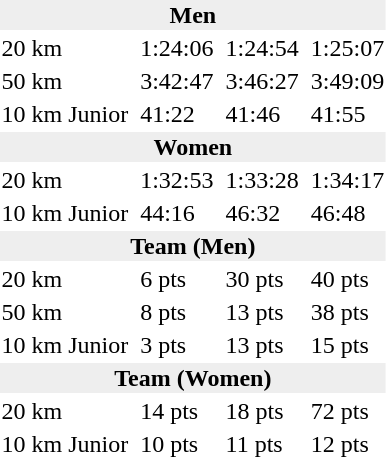<table>
<tr>
<td colspan=7 bgcolor=#eeeeee style=text-align:center;><strong>Men</strong></td>
</tr>
<tr>
<td>20 km </td>
<td></td>
<td>1:24:06</td>
<td></td>
<td>1:24:54</td>
<td></td>
<td>1:25:07</td>
</tr>
<tr>
<td>50 km </td>
<td></td>
<td>3:42:47</td>
<td></td>
<td>3:46:27</td>
<td></td>
<td>3:49:09</td>
</tr>
<tr>
<td>10 km Junior</td>
<td></td>
<td>41:22</td>
<td></td>
<td>41:46</td>
<td></td>
<td>41:55</td>
</tr>
<tr>
<td colspan=7 bgcolor=#eeeeee style=text-align:center;><strong>Women</strong></td>
</tr>
<tr>
<td>20 km </td>
<td></td>
<td>1:32:53</td>
<td></td>
<td>1:33:28</td>
<td></td>
<td>1:34:17</td>
</tr>
<tr>
<td>10 km Junior</td>
<td></td>
<td>44:16</td>
<td></td>
<td>46:32</td>
<td></td>
<td>46:48</td>
</tr>
<tr>
<td colspan=7 bgcolor=#eeeeee style=text-align:center;><strong>Team (Men)</strong></td>
</tr>
<tr>
<td>20 km</td>
<td></td>
<td>6 pts</td>
<td></td>
<td>30 pts</td>
<td></td>
<td>40 pts</td>
</tr>
<tr>
<td>50 km</td>
<td></td>
<td>8 pts</td>
<td></td>
<td>13 pts</td>
<td></td>
<td>38 pts</td>
</tr>
<tr>
<td>10 km Junior</td>
<td></td>
<td>3 pts</td>
<td></td>
<td>13 pts</td>
<td></td>
<td>15 pts</td>
</tr>
<tr>
<td colspan=7 bgcolor=#eeeeee style=text-align:center;><strong>Team (Women)</strong></td>
</tr>
<tr>
<td>20 km</td>
<td></td>
<td>14 pts</td>
<td></td>
<td>18 pts</td>
<td></td>
<td>72 pts</td>
</tr>
<tr>
<td>10 km Junior</td>
<td></td>
<td>10 pts</td>
<td></td>
<td>11 pts</td>
<td></td>
<td>12 pts</td>
</tr>
</table>
